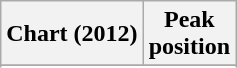<table class="wikitable sortable">
<tr>
<th>Chart (2012)</th>
<th>Peak<br>position</th>
</tr>
<tr>
</tr>
<tr>
</tr>
</table>
